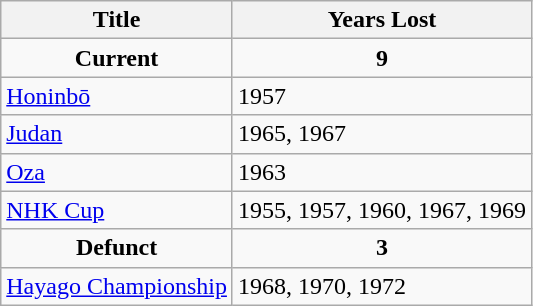<table class="wikitable">
<tr>
<th>Title</th>
<th>Years Lost</th>
</tr>
<tr>
<td align="center"><strong>Current</strong></td>
<td align="center"><strong>9</strong></td>
</tr>
<tr>
<td> <a href='#'>Honinbō</a></td>
<td>1957</td>
</tr>
<tr>
<td> <a href='#'>Judan</a></td>
<td>1965, 1967</td>
</tr>
<tr>
<td> <a href='#'>Oza</a></td>
<td>1963</td>
</tr>
<tr>
<td> <a href='#'>NHK Cup</a></td>
<td>1955, 1957, 1960, 1967, 1969</td>
</tr>
<tr>
<td align="center"><strong>Defunct</strong></td>
<td align="center"><strong>3</strong></td>
</tr>
<tr>
<td> <a href='#'>Hayago Championship</a></td>
<td>1968, 1970, 1972</td>
</tr>
</table>
